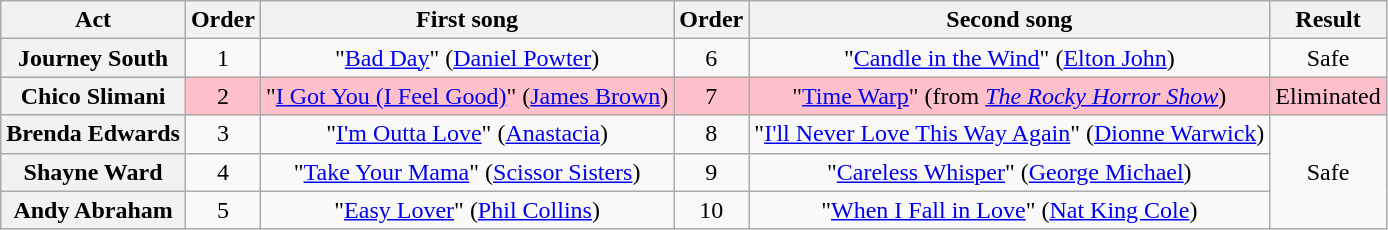<table class="wikitable plainrowheaders" style="text-align:center;">
<tr>
<th>Act</th>
<th>Order</th>
<th>First song</th>
<th>Order</th>
<th>Second song</th>
<th>Result</th>
</tr>
<tr>
<th scope="row">Journey South</th>
<td>1</td>
<td>"<a href='#'>Bad Day</a>" (<a href='#'>Daniel Powter</a>)</td>
<td>6</td>
<td>"<a href='#'>Candle in the Wind</a>" (<a href='#'>Elton John</a>)</td>
<td>Safe</td>
</tr>
<tr style="background: pink">
<th scope="row">Chico Slimani</th>
<td>2</td>
<td>"<a href='#'>I Got You (I Feel Good)</a>" (<a href='#'>James Brown</a>)</td>
<td>7</td>
<td>"<a href='#'>Time Warp</a>" (from <em><a href='#'>The Rocky Horror Show</a></em>)</td>
<td>Eliminated</td>
</tr>
<tr>
<th scope="row">Brenda Edwards</th>
<td>3</td>
<td>"<a href='#'>I'm Outta Love</a>" (<a href='#'>Anastacia</a>)</td>
<td>8</td>
<td>"<a href='#'>I'll Never Love This Way Again</a>" (<a href='#'>Dionne Warwick</a>)</td>
<td rowspan=3>Safe</td>
</tr>
<tr>
<th scope="row">Shayne Ward</th>
<td>4</td>
<td>"<a href='#'>Take Your Mama</a>" (<a href='#'>Scissor Sisters</a>)</td>
<td>9</td>
<td>"<a href='#'>Careless Whisper</a>" (<a href='#'>George Michael</a>)</td>
</tr>
<tr>
<th scope="row">Andy Abraham</th>
<td>5</td>
<td>"<a href='#'>Easy Lover</a>" (<a href='#'>Phil Collins</a>)</td>
<td>10</td>
<td>"<a href='#'>When I Fall in Love</a>" (<a href='#'>Nat King Cole</a>)</td>
</tr>
</table>
